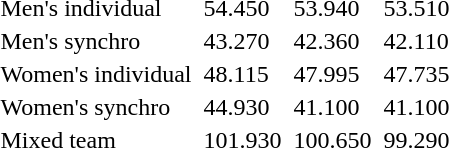<table>
<tr>
<td>Men's individual</td>
<td></td>
<td>54.450</td>
<td></td>
<td>53.940</td>
<td></td>
<td>53.510</td>
</tr>
<tr>
<td>Men's synchro</td>
<td></td>
<td>43.270</td>
<td></td>
<td>42.360</td>
<td></td>
<td>42.110</td>
</tr>
<tr>
<td>Women's individual</td>
<td></td>
<td>48.115</td>
<td></td>
<td>47.995</td>
<td></td>
<td>47.735</td>
</tr>
<tr>
<td>Women's synchro</td>
<td></td>
<td>44.930</td>
<td></td>
<td>41.100</td>
<td></td>
<td>41.100</td>
</tr>
<tr>
<td>Mixed team</td>
<td></td>
<td>101.930</td>
<td></td>
<td>100.650</td>
<td></td>
<td>99.290</td>
</tr>
</table>
